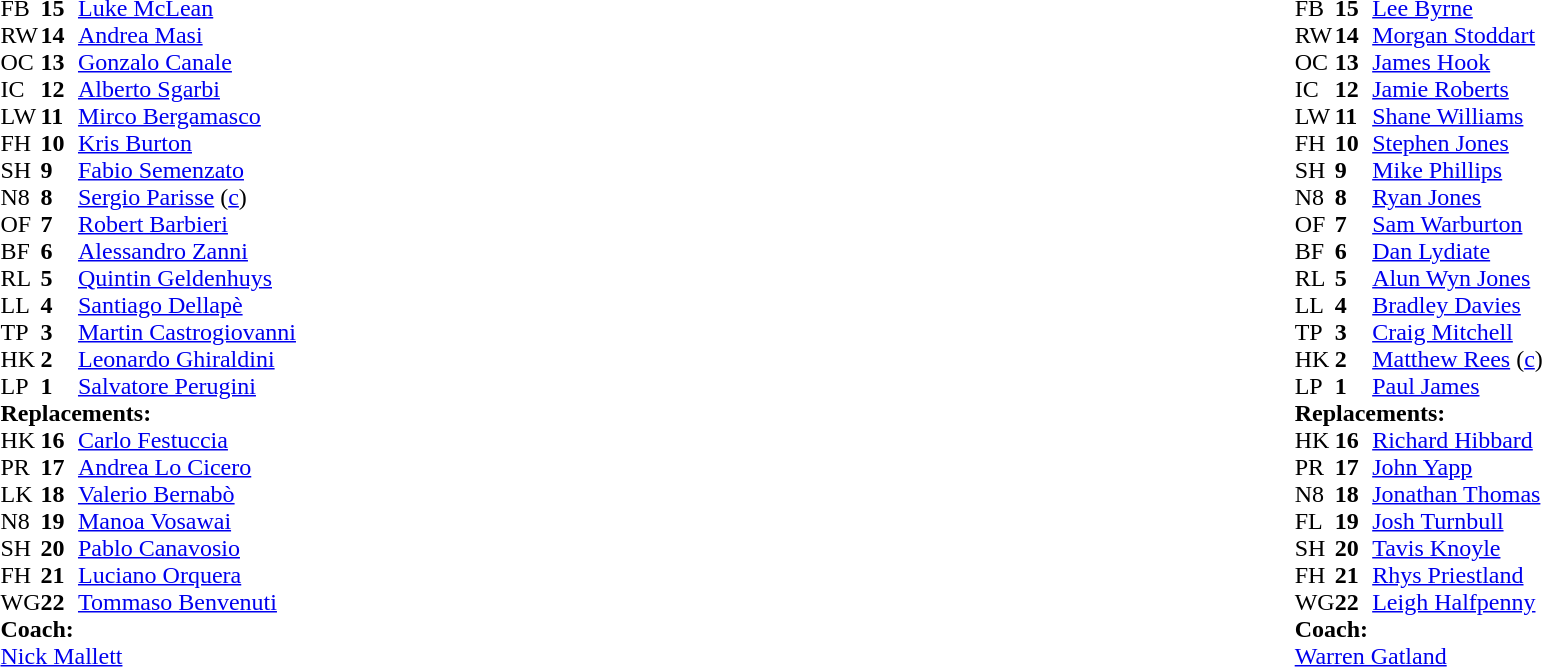<table width="100%">
<tr>
<td valign="top" width="50%"><br><table cellspacing="0" cellpadding="0">
<tr>
<th width="25"></th>
<th width="25"></th>
</tr>
<tr>
<td>FB</td>
<td><strong>15</strong></td>
<td><a href='#'>Luke McLean</a></td>
</tr>
<tr>
<td>RW</td>
<td><strong>14</strong></td>
<td><a href='#'>Andrea Masi</a></td>
<td></td>
<td></td>
</tr>
<tr>
<td>OC</td>
<td><strong>13</strong></td>
<td><a href='#'>Gonzalo Canale</a></td>
</tr>
<tr>
<td>IC</td>
<td><strong>12</strong></td>
<td><a href='#'>Alberto Sgarbi</a></td>
</tr>
<tr>
<td>LW</td>
<td><strong>11</strong></td>
<td><a href='#'>Mirco Bergamasco</a></td>
</tr>
<tr>
<td>FH</td>
<td><strong>10</strong></td>
<td><a href='#'>Kris Burton</a></td>
<td></td>
<td></td>
</tr>
<tr>
<td>SH</td>
<td><strong>9</strong></td>
<td><a href='#'>Fabio Semenzato</a></td>
<td></td>
<td></td>
</tr>
<tr>
<td>N8</td>
<td><strong>8</strong></td>
<td><a href='#'>Sergio Parisse</a> (<a href='#'>c</a>)</td>
</tr>
<tr>
<td>OF</td>
<td><strong>7</strong></td>
<td><a href='#'>Robert Barbieri</a></td>
<td></td>
<td></td>
</tr>
<tr>
<td>BF</td>
<td><strong>6</strong></td>
<td><a href='#'>Alessandro Zanni</a></td>
</tr>
<tr>
<td>RL</td>
<td><strong>5</strong></td>
<td><a href='#'>Quintin Geldenhuys</a></td>
</tr>
<tr>
<td>LL</td>
<td><strong>4</strong></td>
<td><a href='#'>Santiago Dellapè</a></td>
<td></td>
<td></td>
</tr>
<tr>
<td>TP</td>
<td><strong>3</strong></td>
<td><a href='#'>Martin Castrogiovanni</a></td>
<td></td>
<td></td>
<td></td>
</tr>
<tr>
<td>HK</td>
<td><strong>2</strong></td>
<td><a href='#'>Leonardo Ghiraldini</a></td>
</tr>
<tr>
<td>LP</td>
<td><strong>1</strong></td>
<td><a href='#'>Salvatore Perugini</a></td>
<td></td>
<td></td>
<td></td>
</tr>
<tr>
<td colspan="3"><strong>Replacements:</strong></td>
</tr>
<tr>
<td>HK</td>
<td><strong>16</strong></td>
<td><a href='#'>Carlo Festuccia</a></td>
</tr>
<tr>
<td>PR</td>
<td><strong>17</strong></td>
<td><a href='#'>Andrea Lo Cicero</a></td>
<td></td>
<td></td>
</tr>
<tr>
<td>LK</td>
<td><strong>18</strong></td>
<td><a href='#'>Valerio Bernabò</a></td>
<td></td>
<td></td>
</tr>
<tr>
<td>N8</td>
<td><strong>19</strong></td>
<td><a href='#'>Manoa Vosawai</a></td>
<td></td>
<td></td>
</tr>
<tr>
<td>SH</td>
<td><strong>20</strong></td>
<td><a href='#'>Pablo Canavosio</a></td>
<td></td>
<td></td>
</tr>
<tr>
<td>FH</td>
<td><strong>21</strong></td>
<td><a href='#'>Luciano Orquera</a></td>
<td></td>
<td></td>
</tr>
<tr>
<td>WG</td>
<td><strong>22</strong></td>
<td><a href='#'>Tommaso Benvenuti</a></td>
<td></td>
<td></td>
</tr>
<tr>
<td colspan="3"><strong>Coach:</strong></td>
</tr>
<tr>
<td colspan="4"> <a href='#'>Nick Mallett</a></td>
</tr>
</table>
</td>
<td valign="top"></td>
<td valign="top" width="50%"><br><table cellspacing="0" cellpadding="0" align="center">
<tr>
<th width="25"></th>
<th width="25"></th>
</tr>
<tr>
<td>FB</td>
<td><strong>15</strong></td>
<td><a href='#'>Lee Byrne</a></td>
</tr>
<tr>
<td>RW</td>
<td><strong>14</strong></td>
<td><a href='#'>Morgan Stoddart</a></td>
</tr>
<tr>
<td>OC</td>
<td><strong>13</strong></td>
<td><a href='#'>James Hook</a></td>
</tr>
<tr>
<td>IC</td>
<td><strong>12</strong></td>
<td><a href='#'>Jamie Roberts</a></td>
</tr>
<tr>
<td>LW</td>
<td><strong>11</strong></td>
<td><a href='#'>Shane Williams</a></td>
</tr>
<tr>
<td>FH</td>
<td><strong>10</strong></td>
<td><a href='#'>Stephen Jones</a></td>
</tr>
<tr>
<td>SH</td>
<td><strong>9</strong></td>
<td><a href='#'>Mike Phillips</a></td>
</tr>
<tr>
<td>N8</td>
<td><strong>8</strong></td>
<td><a href='#'>Ryan Jones</a></td>
</tr>
<tr>
<td>OF</td>
<td><strong>7</strong></td>
<td><a href='#'>Sam Warburton</a></td>
</tr>
<tr>
<td>BF</td>
<td><strong>6</strong></td>
<td><a href='#'>Dan Lydiate</a></td>
</tr>
<tr>
<td>RL</td>
<td><strong>5</strong></td>
<td><a href='#'>Alun Wyn Jones</a></td>
</tr>
<tr>
<td>LL</td>
<td><strong>4</strong></td>
<td><a href='#'>Bradley Davies</a></td>
</tr>
<tr>
<td>TP</td>
<td><strong>3</strong></td>
<td><a href='#'>Craig Mitchell</a></td>
</tr>
<tr>
<td>HK</td>
<td><strong>2</strong></td>
<td><a href='#'>Matthew Rees</a> (<a href='#'>c</a>)</td>
<td></td>
<td></td>
</tr>
<tr>
<td>LP</td>
<td><strong>1</strong></td>
<td><a href='#'>Paul James</a></td>
</tr>
<tr>
<td colspan="3"><strong>Replacements:</strong></td>
</tr>
<tr>
<td>HK</td>
<td><strong>16</strong></td>
<td><a href='#'>Richard Hibbard</a></td>
<td></td>
<td></td>
</tr>
<tr>
<td>PR</td>
<td><strong>17</strong></td>
<td><a href='#'>John Yapp</a></td>
</tr>
<tr>
<td>N8</td>
<td><strong>18</strong></td>
<td><a href='#'>Jonathan Thomas</a></td>
</tr>
<tr>
<td>FL</td>
<td><strong>19</strong></td>
<td><a href='#'>Josh Turnbull</a></td>
</tr>
<tr>
<td>SH</td>
<td><strong>20</strong></td>
<td><a href='#'>Tavis Knoyle</a></td>
</tr>
<tr>
<td>FH</td>
<td><strong>21</strong></td>
<td><a href='#'>Rhys Priestland</a></td>
</tr>
<tr>
<td>WG</td>
<td><strong>22</strong></td>
<td><a href='#'>Leigh Halfpenny</a></td>
</tr>
<tr>
<td colspan="3"><strong>Coach:</strong></td>
</tr>
<tr>
<td colspan="4"> <a href='#'>Warren Gatland</a></td>
</tr>
</table>
</td>
</tr>
</table>
